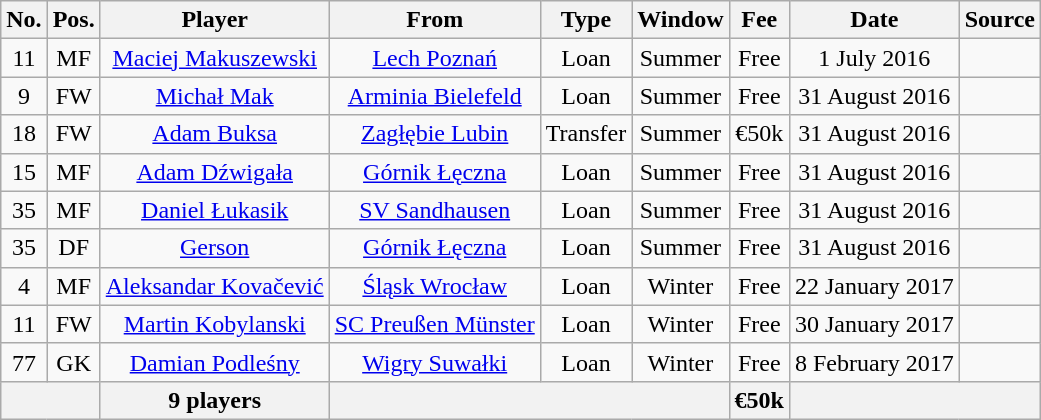<table class="wikitable" style="text-align: center">
<tr>
<th>No.</th>
<th>Pos.</th>
<th>Player</th>
<th>From</th>
<th>Type</th>
<th>Window</th>
<th>Fee</th>
<th>Date</th>
<th>Source</th>
</tr>
<tr>
<td>11</td>
<td>MF</td>
<td><a href='#'>Maciej Makuszewski</a></td>
<td><a href='#'>Lech Poznań</a></td>
<td>Loan</td>
<td>Summer</td>
<td>Free</td>
<td>1 July 2016</td>
<td></td>
</tr>
<tr>
<td>9</td>
<td>FW</td>
<td><a href='#'>Michał Mak</a></td>
<td><a href='#'>Arminia Bielefeld</a></td>
<td>Loan</td>
<td>Summer</td>
<td>Free</td>
<td>31 August 2016</td>
<td></td>
</tr>
<tr>
<td>18</td>
<td>FW</td>
<td><a href='#'>Adam Buksa</a></td>
<td><a href='#'>Zagłębie Lubin</a></td>
<td>Transfer</td>
<td>Summer</td>
<td>€50k</td>
<td>31 August 2016</td>
<td></td>
</tr>
<tr>
<td>15</td>
<td>MF</td>
<td><a href='#'>Adam Dźwigała</a></td>
<td><a href='#'>Górnik Łęczna</a></td>
<td>Loan</td>
<td>Summer</td>
<td>Free</td>
<td>31 August 2016</td>
<td></td>
</tr>
<tr>
<td>35</td>
<td>MF</td>
<td><a href='#'>Daniel Łukasik</a></td>
<td><a href='#'>SV Sandhausen</a></td>
<td>Loan</td>
<td>Summer</td>
<td>Free</td>
<td>31 August 2016</td>
<td></td>
</tr>
<tr>
<td>35</td>
<td>DF</td>
<td><a href='#'>Gerson</a></td>
<td><a href='#'>Górnik Łęczna</a></td>
<td>Loan</td>
<td>Summer</td>
<td>Free</td>
<td>31 August 2016</td>
<td></td>
</tr>
<tr>
<td>4</td>
<td>MF</td>
<td><a href='#'>Aleksandar Kovačević</a></td>
<td><a href='#'>Śląsk Wrocław</a></td>
<td>Loan</td>
<td>Winter</td>
<td>Free</td>
<td>22 January 2017</td>
<td></td>
</tr>
<tr>
<td>11</td>
<td>FW</td>
<td><a href='#'>Martin Kobylanski</a></td>
<td><a href='#'>SC Preußen Münster</a></td>
<td>Loan</td>
<td>Winter</td>
<td>Free</td>
<td>30 January 2017</td>
<td></td>
</tr>
<tr>
<td>77</td>
<td>GK</td>
<td><a href='#'>Damian Podleśny</a></td>
<td><a href='#'>Wigry Suwałki</a></td>
<td>Loan</td>
<td>Winter</td>
<td>Free</td>
<td>8 February 2017</td>
<td></td>
</tr>
<tr>
<th colspan=2></th>
<th>9 players</th>
<th colspan=3></th>
<th>€50k</th>
<th colspan=2></th>
</tr>
</table>
